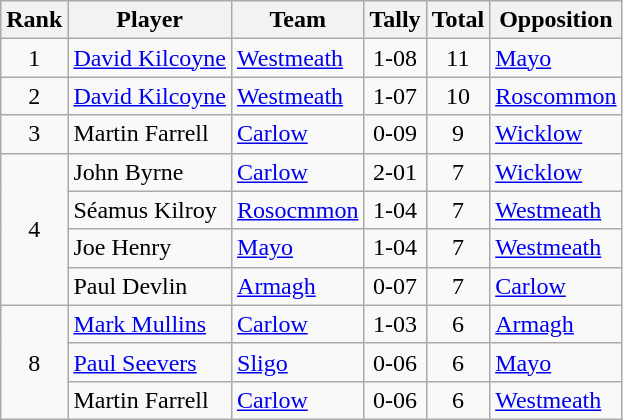<table class="wikitable">
<tr>
<th>Rank</th>
<th>Player</th>
<th>Team</th>
<th>Tally</th>
<th>Total</th>
<th>Opposition</th>
</tr>
<tr>
<td rowspan="1" style="text-align:center;">1</td>
<td><a href='#'>David Kilcoyne</a></td>
<td><a href='#'>Westmeath</a></td>
<td align=center>1-08</td>
<td align=center>11</td>
<td><a href='#'>Mayo</a></td>
</tr>
<tr>
<td rowspan="1" style="text-align:center;">2</td>
<td><a href='#'>David Kilcoyne</a></td>
<td><a href='#'>Westmeath</a></td>
<td align=center>1-07</td>
<td align=center>10</td>
<td><a href='#'>Roscommon</a></td>
</tr>
<tr>
<td rowspan="1" style="text-align:center;">3</td>
<td>Martin Farrell</td>
<td><a href='#'>Carlow</a></td>
<td align=center>0-09</td>
<td align=center>9</td>
<td><a href='#'>Wicklow</a></td>
</tr>
<tr>
<td rowspan="4" style="text-align:center;">4</td>
<td>John Byrne</td>
<td><a href='#'>Carlow</a></td>
<td align=center>2-01</td>
<td align=center>7</td>
<td><a href='#'>Wicklow</a></td>
</tr>
<tr>
<td>Séamus Kilroy</td>
<td><a href='#'>Rosocmmon</a></td>
<td align=center>1-04</td>
<td align=center>7</td>
<td><a href='#'>Westmeath</a></td>
</tr>
<tr>
<td>Joe Henry</td>
<td><a href='#'>Mayo</a></td>
<td align=center>1-04</td>
<td align=center>7</td>
<td><a href='#'>Westmeath</a></td>
</tr>
<tr>
<td>Paul Devlin</td>
<td><a href='#'>Armagh</a></td>
<td align=center>0-07</td>
<td align=center>7</td>
<td><a href='#'>Carlow</a></td>
</tr>
<tr>
<td rowspan="3" style="text-align:center;">8</td>
<td><a href='#'>Mark Mullins</a></td>
<td><a href='#'>Carlow</a></td>
<td align=center>1-03</td>
<td align=center>6</td>
<td><a href='#'>Armagh</a></td>
</tr>
<tr>
<td><a href='#'>Paul Seevers</a></td>
<td><a href='#'>Sligo</a></td>
<td align=center>0-06</td>
<td align=center>6</td>
<td><a href='#'>Mayo</a></td>
</tr>
<tr>
<td>Martin Farrell</td>
<td><a href='#'>Carlow</a></td>
<td align=center>0-06</td>
<td align=center>6</td>
<td><a href='#'>Westmeath</a></td>
</tr>
</table>
